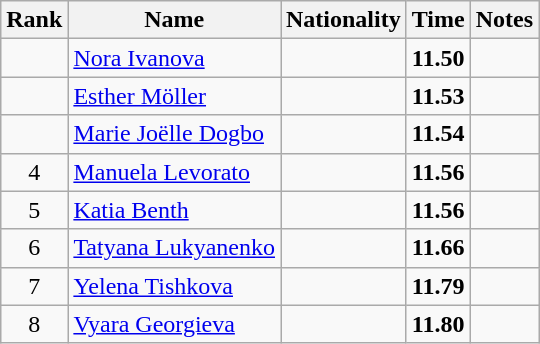<table class="wikitable sortable" style="text-align:center">
<tr>
<th>Rank</th>
<th>Name</th>
<th>Nationality</th>
<th>Time</th>
<th>Notes</th>
</tr>
<tr>
<td></td>
<td align=left><a href='#'>Nora Ivanova</a></td>
<td align=left></td>
<td><strong>11.50</strong></td>
<td></td>
</tr>
<tr>
<td></td>
<td align=left><a href='#'>Esther Möller</a></td>
<td align=left></td>
<td><strong>11.53</strong></td>
<td></td>
</tr>
<tr>
<td></td>
<td align=left><a href='#'>Marie Joëlle Dogbo</a></td>
<td align=left></td>
<td><strong>11.54</strong></td>
<td></td>
</tr>
<tr>
<td>4</td>
<td align=left><a href='#'>Manuela Levorato</a></td>
<td align=left></td>
<td><strong>11.56</strong></td>
<td></td>
</tr>
<tr>
<td>5</td>
<td align=left><a href='#'>Katia Benth</a></td>
<td align=left></td>
<td><strong>11.56</strong></td>
<td></td>
</tr>
<tr>
<td>6</td>
<td align=left><a href='#'>Tatyana Lukyanenko</a></td>
<td align=left></td>
<td><strong>11.66</strong></td>
<td></td>
</tr>
<tr>
<td>7</td>
<td align=left><a href='#'>Yelena Tishkova</a></td>
<td align=left></td>
<td><strong>11.79</strong></td>
<td></td>
</tr>
<tr>
<td>8</td>
<td align=left><a href='#'>Vyara Georgieva</a></td>
<td align=left></td>
<td><strong>11.80</strong></td>
<td></td>
</tr>
</table>
